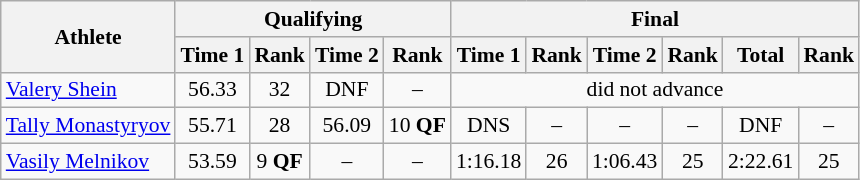<table class="wikitable" style="font-size:90%">
<tr>
<th rowspan="2">Athlete</th>
<th colspan="4">Qualifying</th>
<th colspan="6">Final</th>
</tr>
<tr>
<th>Time 1</th>
<th>Rank</th>
<th>Time 2</th>
<th>Rank</th>
<th>Time 1</th>
<th>Rank</th>
<th>Time 2</th>
<th>Rank</th>
<th>Total</th>
<th>Rank</th>
</tr>
<tr>
<td><a href='#'>Valery Shein</a></td>
<td align="center">56.33</td>
<td align="center">32</td>
<td align="center">DNF</td>
<td align="center">–</td>
<td align="center" colspan="6">did not advance</td>
</tr>
<tr>
<td><a href='#'>Tally Monastyryov</a></td>
<td align="center">55.71</td>
<td align="center">28</td>
<td align="center">56.09</td>
<td align="center">10 <strong>QF</strong></td>
<td align="center">DNS</td>
<td align="center">–</td>
<td align="center">–</td>
<td align="center">–</td>
<td align="center">DNF</td>
<td align="center">–</td>
</tr>
<tr>
<td><a href='#'>Vasily Melnikov</a></td>
<td align="center">53.59</td>
<td align="center">9 <strong>QF</strong></td>
<td align="center">–</td>
<td align="center">–</td>
<td align="center">1:16.18</td>
<td align="center">26</td>
<td align="center">1:06.43</td>
<td align="center">25</td>
<td align="center">2:22.61</td>
<td align="center">25</td>
</tr>
</table>
